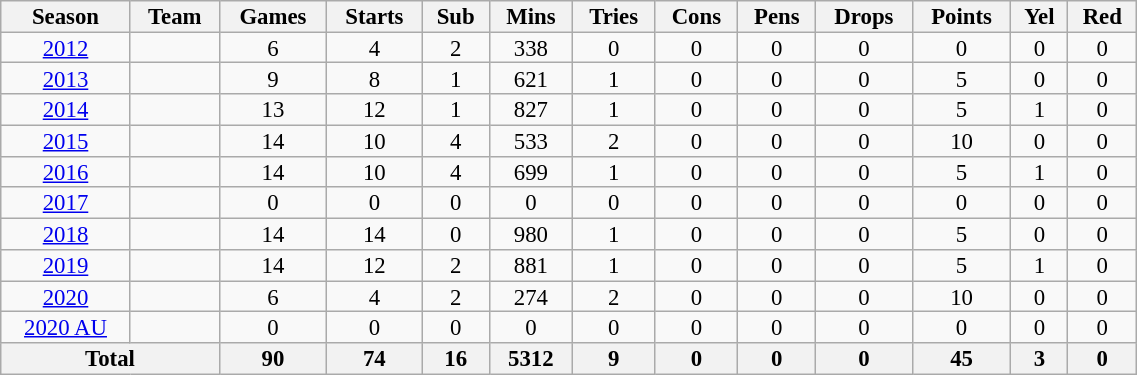<table class="wikitable" style="text-align:center; line-height:90%; font-size:95%; width:60%;">
<tr>
<th>Season</th>
<th>Team</th>
<th>Games</th>
<th>Starts</th>
<th>Sub</th>
<th>Mins</th>
<th>Tries</th>
<th>Cons</th>
<th>Pens</th>
<th>Drops</th>
<th>Points</th>
<th>Yel</th>
<th>Red</th>
</tr>
<tr>
<td><a href='#'>2012</a></td>
<td></td>
<td>6</td>
<td>4</td>
<td>2</td>
<td>338</td>
<td>0</td>
<td>0</td>
<td>0</td>
<td>0</td>
<td>0</td>
<td>0</td>
<td>0</td>
</tr>
<tr>
<td><a href='#'>2013</a></td>
<td></td>
<td>9</td>
<td>8</td>
<td>1</td>
<td>621</td>
<td>1</td>
<td>0</td>
<td>0</td>
<td>0</td>
<td>5</td>
<td>0</td>
<td>0</td>
</tr>
<tr>
<td><a href='#'>2014</a></td>
<td></td>
<td>13</td>
<td>12</td>
<td>1</td>
<td>827</td>
<td>1</td>
<td>0</td>
<td>0</td>
<td>0</td>
<td>5</td>
<td>1</td>
<td>0</td>
</tr>
<tr>
<td><a href='#'>2015</a></td>
<td></td>
<td>14</td>
<td>10</td>
<td>4</td>
<td>533</td>
<td>2</td>
<td>0</td>
<td>0</td>
<td>0</td>
<td>10</td>
<td>0</td>
<td>0</td>
</tr>
<tr>
<td><a href='#'>2016</a></td>
<td></td>
<td>14</td>
<td>10</td>
<td>4</td>
<td>699</td>
<td>1</td>
<td>0</td>
<td>0</td>
<td>0</td>
<td>5</td>
<td>1</td>
<td>0</td>
</tr>
<tr>
<td><a href='#'>2017</a></td>
<td></td>
<td>0</td>
<td>0</td>
<td>0</td>
<td>0</td>
<td>0</td>
<td>0</td>
<td>0</td>
<td>0</td>
<td>0</td>
<td>0</td>
<td>0</td>
</tr>
<tr>
<td><a href='#'>2018</a></td>
<td></td>
<td>14</td>
<td>14</td>
<td>0</td>
<td>980</td>
<td>1</td>
<td>0</td>
<td>0</td>
<td>0</td>
<td>5</td>
<td>0</td>
<td>0</td>
</tr>
<tr>
<td><a href='#'>2019</a></td>
<td></td>
<td>14</td>
<td>12</td>
<td>2</td>
<td>881</td>
<td>1</td>
<td>0</td>
<td>0</td>
<td>0</td>
<td>5</td>
<td>1</td>
<td>0</td>
</tr>
<tr>
<td><a href='#'>2020</a></td>
<td></td>
<td>6</td>
<td>4</td>
<td>2</td>
<td>274</td>
<td>2</td>
<td>0</td>
<td>0</td>
<td>0</td>
<td>10</td>
<td>0</td>
<td>0</td>
</tr>
<tr>
<td><a href='#'>2020 AU</a></td>
<td></td>
<td>0</td>
<td>0</td>
<td>0</td>
<td>0</td>
<td>0</td>
<td>0</td>
<td>0</td>
<td>0</td>
<td>0</td>
<td>0</td>
<td>0</td>
</tr>
<tr>
<th colspan="2">Total</th>
<th>90</th>
<th>74</th>
<th>16</th>
<th>5312</th>
<th>9</th>
<th>0</th>
<th>0</th>
<th>0</th>
<th>45</th>
<th>3</th>
<th>0</th>
</tr>
</table>
